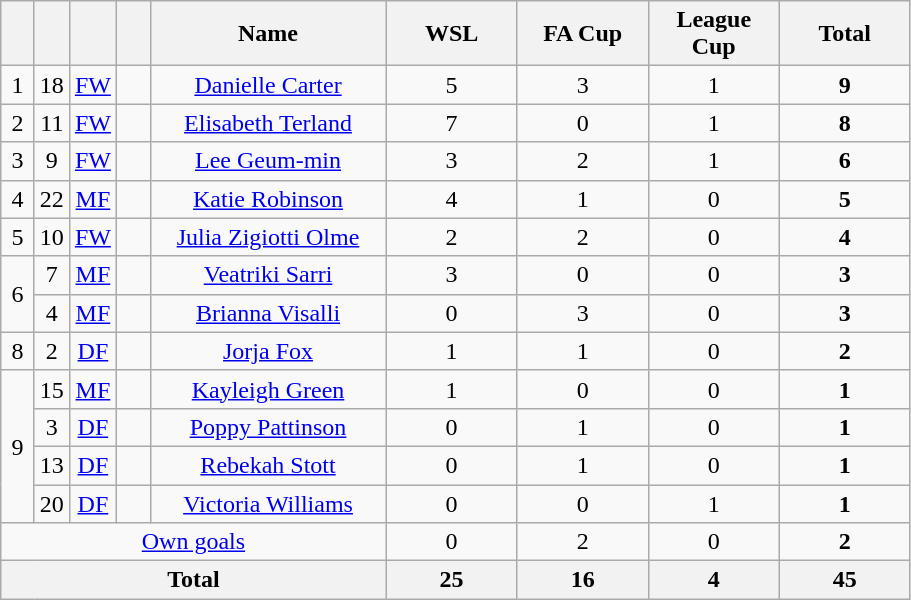<table class="wikitable sortable" style="text-align:center">
<tr>
<th width=15></th>
<th width=15></th>
<th width=15></th>
<th width=15></th>
<th width=150>Name</th>
<th width=80>WSL</th>
<th width=80>FA Cup</th>
<th width=80>League Cup</th>
<th width=80>Total</th>
</tr>
<tr>
<td>1</td>
<td>18</td>
<td><a href='#'>FW</a></td>
<td></td>
<td><a href='#'>Danielle Carter</a></td>
<td>5</td>
<td>3</td>
<td>1</td>
<td><strong>9</strong></td>
</tr>
<tr>
<td>2</td>
<td>11</td>
<td><a href='#'>FW</a></td>
<td></td>
<td><a href='#'>Elisabeth Terland</a></td>
<td>7</td>
<td>0</td>
<td>1</td>
<td><strong>8</strong></td>
</tr>
<tr>
<td>3</td>
<td>9</td>
<td><a href='#'>FW</a></td>
<td></td>
<td><a href='#'>Lee Geum-min</a></td>
<td>3</td>
<td>2</td>
<td>1</td>
<td><strong>6</strong></td>
</tr>
<tr>
<td rowspan=1>4</td>
<td>22</td>
<td><a href='#'>MF</a></td>
<td></td>
<td><a href='#'>Katie Robinson</a></td>
<td>4</td>
<td>1</td>
<td>0</td>
<td><strong>5</strong></td>
</tr>
<tr>
<td rowspan=1>5</td>
<td>10</td>
<td><a href='#'>FW</a></td>
<td></td>
<td><a href='#'>Julia Zigiotti Olme</a></td>
<td>2</td>
<td>2</td>
<td>0</td>
<td><strong>4</strong></td>
</tr>
<tr>
<td rowspan=2>6</td>
<td>7</td>
<td><a href='#'>MF</a></td>
<td></td>
<td><a href='#'>Veatriki Sarri</a></td>
<td>3</td>
<td>0</td>
<td>0</td>
<td><strong>3</strong></td>
</tr>
<tr>
<td>4</td>
<td><a href='#'>MF</a></td>
<td></td>
<td><a href='#'>Brianna Visalli</a></td>
<td>0</td>
<td>3</td>
<td>0</td>
<td><strong>3</strong></td>
</tr>
<tr>
<td>8</td>
<td>2</td>
<td><a href='#'>DF</a></td>
<td></td>
<td><a href='#'>Jorja Fox</a></td>
<td>1</td>
<td>1</td>
<td>0</td>
<td><strong>2</strong></td>
</tr>
<tr>
<td rowspan=4>9</td>
<td>15</td>
<td><a href='#'>MF</a></td>
<td></td>
<td><a href='#'>Kayleigh Green</a></td>
<td>1</td>
<td>0</td>
<td>0</td>
<td><strong>1</strong></td>
</tr>
<tr>
<td>3</td>
<td><a href='#'>DF</a></td>
<td></td>
<td><a href='#'>Poppy Pattinson</a></td>
<td>0</td>
<td>1</td>
<td>0</td>
<td><strong>1</strong></td>
</tr>
<tr>
<td>13</td>
<td><a href='#'>DF</a></td>
<td></td>
<td><a href='#'>Rebekah Stott</a></td>
<td>0</td>
<td>1</td>
<td>0</td>
<td><strong>1</strong></td>
</tr>
<tr>
<td>20</td>
<td><a href='#'>DF</a></td>
<td></td>
<td><a href='#'>Victoria Williams</a></td>
<td>0</td>
<td>0</td>
<td>1</td>
<td><strong>1</strong></td>
</tr>
<tr>
<td colspan=5><a href='#'>Own goals</a></td>
<td>0</td>
<td>2</td>
<td>0</td>
<td><strong>2</strong></td>
</tr>
<tr>
<th colspan="5">Total</th>
<th>25</th>
<th>16</th>
<th>4</th>
<th>45</th>
</tr>
</table>
